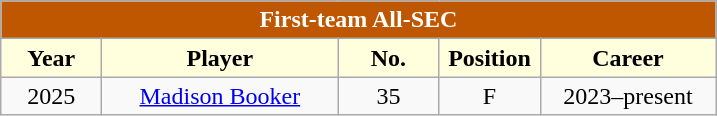<table class="wikitable" style="text-align:center">
<tr>
<td colspan="5" style= "background: #BF5700; color:white"><strong>First-team All-SEC</strong></td>
</tr>
<tr>
<th style="width:60px; background: #ffffdd;">Year</th>
<th style="width:150px; background: #ffffdd;">Player</th>
<th style="width:60px; background: #ffffdd;">No.</th>
<th style="width:60px; background: #ffffdd;">Position</th>
<th style="width:110px; background: #ffffdd;">Career</th>
</tr>
<tr>
<td>2025</td>
<td><a href='#'>Madison Booker</a></td>
<td>35</td>
<td>F</td>
<td>2023–present</td>
</tr>
</table>
